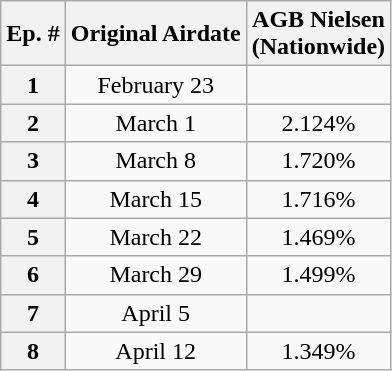<table class="wikitable" style=text-align:center>
<tr>
<th>Ep. #</th>
<th>Original Airdate</th>
<th>AGB Nielsen<br>(Nationwide)<br></th>
</tr>
<tr>
<th>1</th>
<td>February 23</td>
<td></td>
</tr>
<tr>
<th>2</th>
<td>March 1</td>
<td>2.124%</td>
</tr>
<tr>
<th>3</th>
<td>March 8</td>
<td>1.720%</td>
</tr>
<tr>
<th>4</th>
<td>March 15</td>
<td>1.716%</td>
</tr>
<tr>
<th>5</th>
<td>March 22</td>
<td>1.469%</td>
</tr>
<tr>
<th>6</th>
<td>March 29</td>
<td>1.499%</td>
</tr>
<tr>
<th>7</th>
<td>April 5</td>
<td></td>
</tr>
<tr>
<th>8</th>
<td>April 12</td>
<td>1.349%</td>
</tr>
</table>
